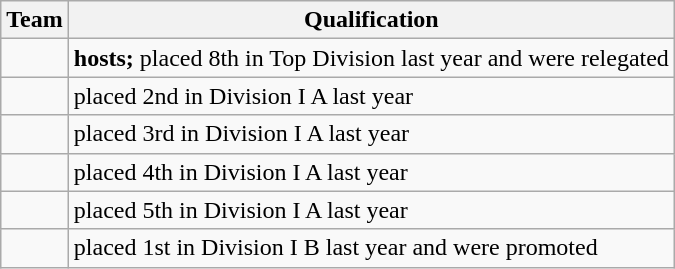<table class="wikitable">
<tr>
<th>Team</th>
<th>Qualification</th>
</tr>
<tr>
<td></td>
<td><strong>hosts;</strong> placed 8th in Top Division last year and were relegated</td>
</tr>
<tr>
<td></td>
<td>placed 2nd in Division I A last year</td>
</tr>
<tr>
<td></td>
<td>placed 3rd in Division I A last year</td>
</tr>
<tr>
<td></td>
<td>placed 4th in Division I A last year</td>
</tr>
<tr>
<td></td>
<td>placed 5th in Division I A last year</td>
</tr>
<tr>
<td></td>
<td>placed 1st in Division I B last year and were promoted</td>
</tr>
</table>
